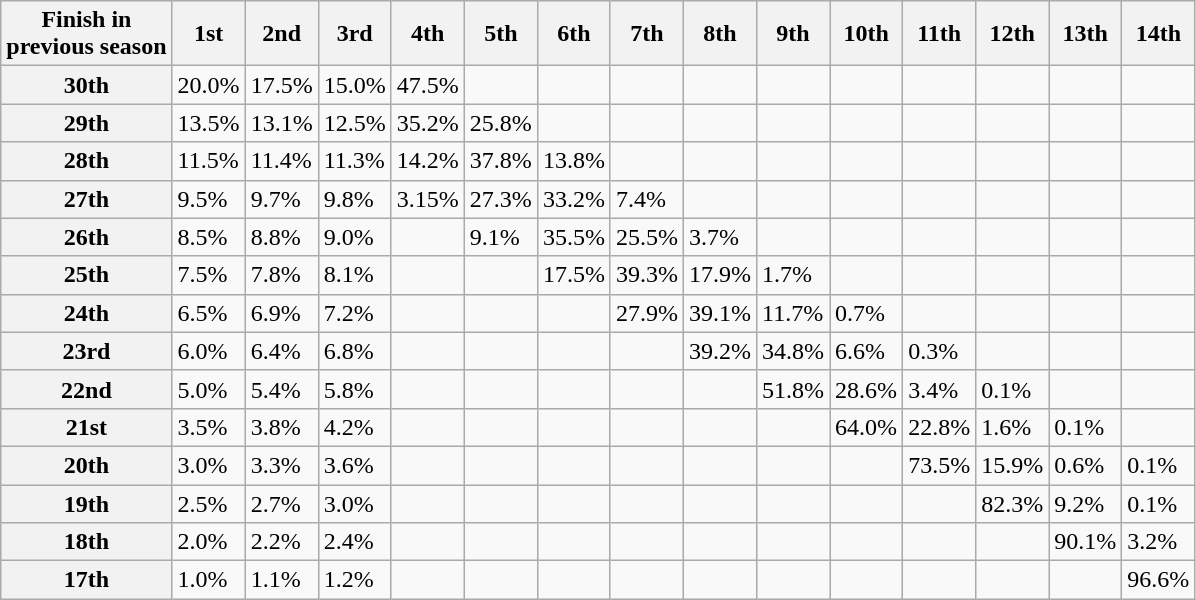<table class="wikitable">
<tr>
<th>Finish in <br> previous season</th>
<th>1st</th>
<th>2nd</th>
<th>3rd</th>
<th>4th</th>
<th>5th</th>
<th>6th</th>
<th>7th</th>
<th>8th</th>
<th>9th</th>
<th>10th</th>
<th>11th</th>
<th>12th</th>
<th>13th</th>
<th>14th</th>
</tr>
<tr>
<th>30th</th>
<td>20.0%</td>
<td>17.5%</td>
<td>15.0%</td>
<td>47.5%</td>
<td></td>
<td></td>
<td></td>
<td></td>
<td></td>
<td></td>
<td></td>
<td></td>
<td></td>
<td></td>
</tr>
<tr>
<th>29th</th>
<td>13.5%</td>
<td>13.1%</td>
<td>12.5%</td>
<td>35.2%</td>
<td>25.8%</td>
<td></td>
<td></td>
<td></td>
<td></td>
<td></td>
<td></td>
<td></td>
<td></td>
<td></td>
</tr>
<tr>
<th>28th</th>
<td>11.5%</td>
<td>11.4%</td>
<td>11.3%</td>
<td>14.2%</td>
<td>37.8%</td>
<td>13.8%</td>
<td></td>
<td></td>
<td></td>
<td></td>
<td></td>
<td></td>
<td></td>
<td></td>
</tr>
<tr>
<th>27th</th>
<td>9.5%</td>
<td>9.7%</td>
<td>9.8%</td>
<td>3.15%</td>
<td>27.3%</td>
<td>33.2%</td>
<td>7.4%</td>
<td></td>
<td></td>
<td></td>
<td></td>
<td></td>
<td></td>
<td></td>
</tr>
<tr>
<th>26th</th>
<td>8.5%</td>
<td>8.8%</td>
<td>9.0%</td>
<td></td>
<td>9.1%</td>
<td>35.5%</td>
<td>25.5%</td>
<td>3.7%</td>
<td></td>
<td></td>
<td></td>
<td></td>
<td></td>
<td></td>
</tr>
<tr>
<th>25th</th>
<td>7.5%</td>
<td>7.8%</td>
<td>8.1%</td>
<td></td>
<td></td>
<td>17.5%</td>
<td>39.3%</td>
<td>17.9%</td>
<td>1.7%</td>
<td></td>
<td></td>
<td></td>
<td></td>
<td></td>
</tr>
<tr>
<th>24th</th>
<td>6.5%</td>
<td>6.9%</td>
<td>7.2%</td>
<td></td>
<td></td>
<td></td>
<td>27.9%</td>
<td>39.1%</td>
<td>11.7%</td>
<td>0.7%</td>
<td></td>
<td></td>
<td></td>
<td></td>
</tr>
<tr>
<th>23rd</th>
<td>6.0%</td>
<td>6.4%</td>
<td>6.8%</td>
<td></td>
<td></td>
<td></td>
<td></td>
<td>39.2%</td>
<td>34.8%</td>
<td>6.6%</td>
<td>0.3%</td>
<td></td>
<td></td>
<td></td>
</tr>
<tr>
<th>22nd</th>
<td>5.0%</td>
<td>5.4%</td>
<td>5.8%</td>
<td></td>
<td></td>
<td></td>
<td></td>
<td></td>
<td>51.8%</td>
<td>28.6%</td>
<td>3.4%</td>
<td>0.1%</td>
<td></td>
<td></td>
</tr>
<tr>
<th>21st</th>
<td>3.5%</td>
<td>3.8%</td>
<td>4.2%</td>
<td></td>
<td></td>
<td></td>
<td></td>
<td></td>
<td></td>
<td>64.0%</td>
<td>22.8%</td>
<td>1.6%</td>
<td>0.1%</td>
<td></td>
</tr>
<tr>
<th>20th</th>
<td>3.0%</td>
<td>3.3%</td>
<td>3.6%</td>
<td></td>
<td></td>
<td></td>
<td></td>
<td></td>
<td></td>
<td></td>
<td>73.5%</td>
<td>15.9%</td>
<td>0.6%</td>
<td>0.1%</td>
</tr>
<tr>
<th>19th</th>
<td>2.5%</td>
<td>2.7%</td>
<td>3.0%</td>
<td></td>
<td></td>
<td></td>
<td></td>
<td></td>
<td></td>
<td></td>
<td></td>
<td>82.3%</td>
<td>9.2%</td>
<td>0.1%</td>
</tr>
<tr>
<th>18th</th>
<td>2.0%</td>
<td>2.2%</td>
<td>2.4%</td>
<td></td>
<td></td>
<td></td>
<td></td>
<td></td>
<td></td>
<td></td>
<td></td>
<td></td>
<td>90.1%</td>
<td>3.2%</td>
</tr>
<tr>
<th>17th</th>
<td>1.0%</td>
<td>1.1%</td>
<td>1.2%</td>
<td></td>
<td></td>
<td></td>
<td></td>
<td></td>
<td></td>
<td></td>
<td></td>
<td></td>
<td></td>
<td>96.6%</td>
</tr>
</table>
